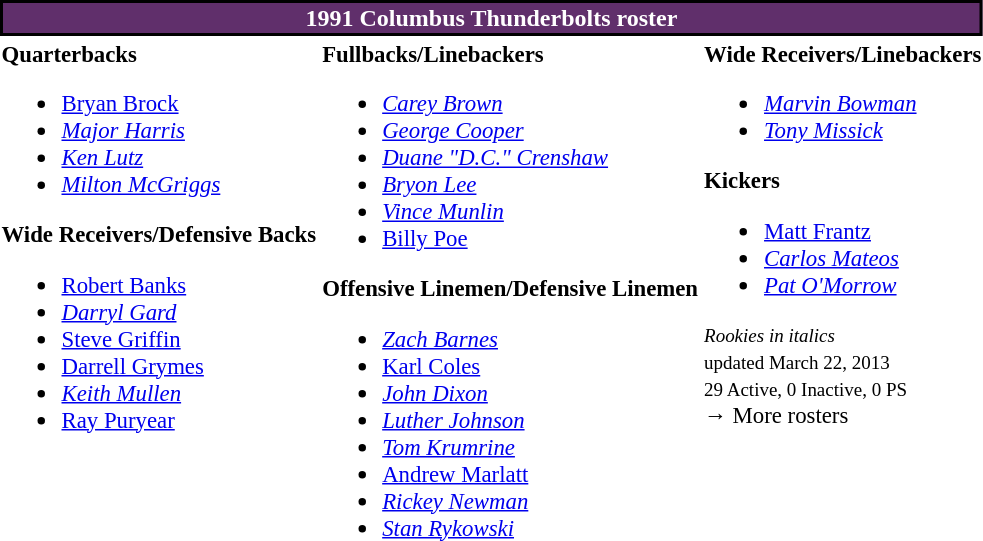<table class="toccolours" style="text-align: left;">
<tr>
<th colspan="7" style="background:#602F6B; border:2px solid black; color:white; text-align:center;">1991 Columbus Thunderbolts roster</th>
</tr>
<tr>
<td style="font-size: 95%;" valign="top"><strong>Quarterbacks</strong><br><ul><li> <a href='#'>Bryan Brock</a></li><li> <em><a href='#'>Major Harris</a></em></li><li> <em><a href='#'>Ken Lutz</a></em></li><li> <em><a href='#'>Milton McGriggs</a></em></li></ul><strong>Wide Receivers/Defensive Backs</strong><ul><li> <a href='#'>Robert Banks</a></li><li> <em><a href='#'>Darryl Gard</a></em></li><li> <a href='#'>Steve Griffin</a></li><li> <a href='#'>Darrell Grymes</a></li><li> <em><a href='#'>Keith Mullen</a></em></li><li> <a href='#'>Ray Puryear</a></li></ul></td>
<td style="font-size: 95%;" valign="top"><strong>Fullbacks/Linebackers</strong><br><ul><li> <em><a href='#'>Carey Brown</a></em></li><li> <em><a href='#'>George Cooper</a></em></li><li> <em><a href='#'>Duane "D.C." Crenshaw</a></em></li><li> <em><a href='#'>Bryon Lee</a></em></li><li> <em><a href='#'>Vince Munlin</a></em></li><li> <a href='#'>Billy Poe</a></li></ul><strong>Offensive Linemen/Defensive Linemen</strong><ul><li> <em><a href='#'>Zach Barnes</a></em></li><li> <a href='#'>Karl Coles</a></li><li> <em><a href='#'>John Dixon</a></em></li><li> <em><a href='#'>Luther Johnson</a></em></li><li> <em><a href='#'>Tom Krumrine</a></em></li><li> <a href='#'>Andrew Marlatt</a></li><li> <em><a href='#'>Rickey Newman</a></em></li><li> <em><a href='#'>Stan Rykowski</a></em></li></ul></td>
<td style="font-size: 95%;" valign="top"><strong>Wide Receivers/Linebackers</strong><br><ul><li> <em><a href='#'>Marvin Bowman</a></em></li><li> <em><a href='#'>Tony Missick</a></em></li></ul><strong>Kickers</strong><ul><li> <a href='#'>Matt Frantz</a></li><li> <em><a href='#'>Carlos Mateos</a></em></li><li> <em><a href='#'>Pat O'Morrow</a></em></li></ul><small><em>Rookies in italics</em><br> updated March 22, 2013</small><br>
<small>29 Active, 0 Inactive, 0 PS</small><br>→ More rosters</td>
</tr>
<tr>
</tr>
</table>
